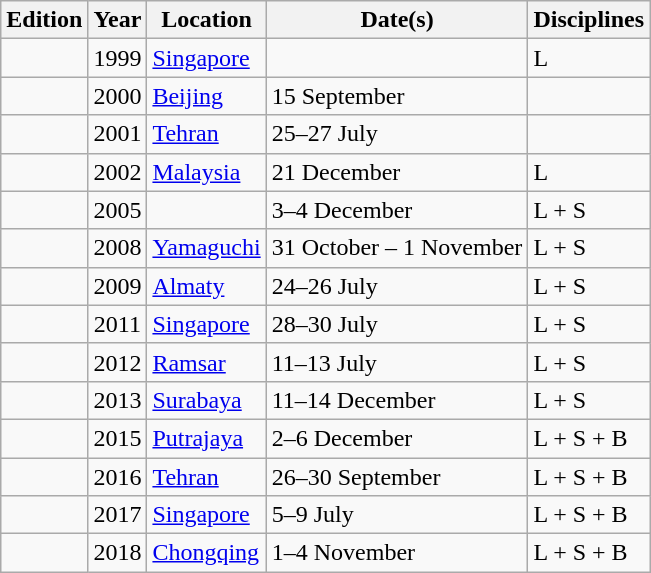<table class="wikitable">
<tr>
<th>Edition</th>
<th>Year</th>
<th>Location</th>
<th>Date(s)</th>
<th>Disciplines</th>
</tr>
<tr>
<td align="center"></td>
<td align="center">1999</td>
<td> <a href='#'>Singapore</a></td>
<td></td>
<td>L</td>
</tr>
<tr>
<td align="center"></td>
<td align="center">2000</td>
<td> <a href='#'>Beijing</a></td>
<td>15 September</td>
<td></td>
</tr>
<tr>
<td align="center"></td>
<td align="center">2001</td>
<td> <a href='#'>Tehran</a></td>
<td>25–27 July</td>
<td></td>
</tr>
<tr>
<td align="center"></td>
<td align="center">2002</td>
<td> <a href='#'>Malaysia</a></td>
<td>21 December</td>
<td>L</td>
</tr>
<tr>
<td align="center"></td>
<td align="center">2005</td>
<td></td>
<td>3–4 December</td>
<td>L + S</td>
</tr>
<tr>
<td align="center"></td>
<td align="center">2008</td>
<td> <a href='#'>Yamaguchi</a></td>
<td>31 October – 1 November</td>
<td>L + S</td>
</tr>
<tr>
<td align="center"></td>
<td align="center">2009</td>
<td> <a href='#'>Almaty</a></td>
<td>24–26 July</td>
<td>L + S</td>
</tr>
<tr>
<td align="center"></td>
<td align="center">2011</td>
<td> <a href='#'>Singapore</a></td>
<td>28–30 July</td>
<td>L + S</td>
</tr>
<tr>
<td align="center"></td>
<td align="center">2012</td>
<td> <a href='#'>Ramsar</a></td>
<td>11–13 July</td>
<td>L + S</td>
</tr>
<tr>
<td align="center"></td>
<td align="center">2013</td>
<td> <a href='#'>Surabaya</a></td>
<td>11–14 December</td>
<td>L + S</td>
</tr>
<tr>
<td align="center"></td>
<td align="center">2015</td>
<td> <a href='#'>Putrajaya</a></td>
<td>2–6 December</td>
<td>L + S + B</td>
</tr>
<tr>
<td align="center"></td>
<td align="center">2016</td>
<td> <a href='#'>Tehran</a></td>
<td>26–30 September</td>
<td>L + S + B</td>
</tr>
<tr>
<td align="center"></td>
<td align="center">2017</td>
<td> <a href='#'>Singapore</a></td>
<td>5–9 July</td>
<td>L + S + B</td>
</tr>
<tr>
<td align="center"></td>
<td align="center">2018</td>
<td> <a href='#'>Chongqing</a></td>
<td>1–4 November</td>
<td>L + S + B</td>
</tr>
</table>
